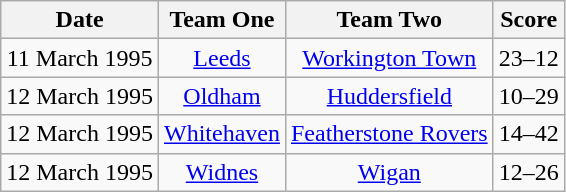<table class="wikitable" style="text-align: center">
<tr>
<th>Date</th>
<th>Team One</th>
<th>Team Two</th>
<th>Score</th>
</tr>
<tr>
<td>11 March 1995</td>
<td><a href='#'>Leeds</a></td>
<td><a href='#'>Workington Town</a></td>
<td>23–12</td>
</tr>
<tr>
<td>12 March 1995</td>
<td><a href='#'>Oldham</a></td>
<td><a href='#'>Huddersfield</a></td>
<td>10–29</td>
</tr>
<tr>
<td>12 March 1995</td>
<td><a href='#'>Whitehaven</a></td>
<td><a href='#'>Featherstone Rovers</a></td>
<td>14–42</td>
</tr>
<tr>
<td>12 March 1995</td>
<td><a href='#'>Widnes</a></td>
<td><a href='#'>Wigan</a></td>
<td>12–26</td>
</tr>
</table>
